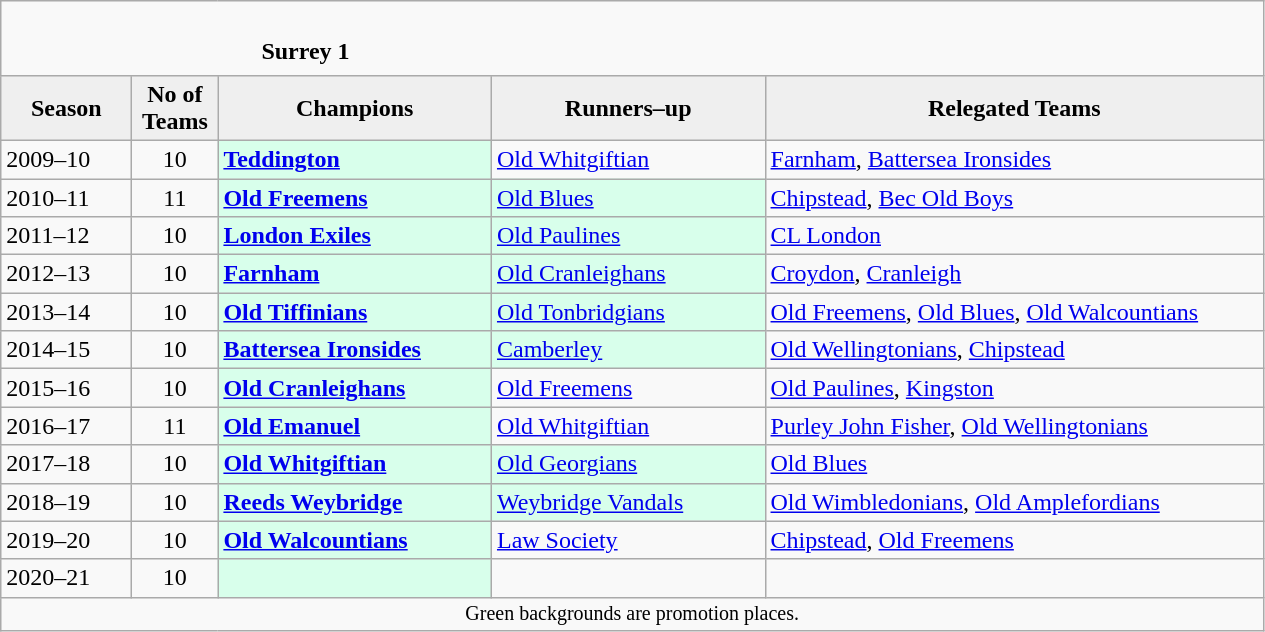<table class="wikitable" style="text-align: left;">
<tr>
<td colspan="11" cellpadding="0" cellspacing="0"><br><table border="0" style="width:100%;" cellpadding="0" cellspacing="0">
<tr>
<td style="width:20%; border:0;"></td>
<td style="border:0;"><strong>Surrey 1</strong></td>
<td style="width:20%; border:0;"></td>
</tr>
</table>
</td>
</tr>
<tr>
<th style="background:#efefef; width:80px;">Season</th>
<th style="background:#efefef; width:50px;">No of Teams</th>
<th style="background:#efefef; width:175px;">Champions</th>
<th style="background:#efefef; width:175px;">Runners–up</th>
<th style="background:#efefef; width:325px;">Relegated Teams</th>
</tr>
<tr align=left>
<td>2009–10</td>
<td style="text-align: center;">10</td>
<td style="background:#d8ffeb;"><strong><a href='#'>Teddington</a></strong></td>
<td><a href='#'>Old Whitgiftian</a></td>
<td><a href='#'>Farnham</a>, <a href='#'>Battersea Ironsides</a></td>
</tr>
<tr>
<td>2010–11</td>
<td style="text-align: center;">11</td>
<td style="background:#d8ffeb;"><strong><a href='#'>Old Freemens</a></strong></td>
<td style="background:#d8ffeb;"><a href='#'>Old Blues</a></td>
<td><a href='#'>Chipstead</a>, <a href='#'>Bec Old Boys</a></td>
</tr>
<tr>
<td>2011–12</td>
<td style="text-align: center;">10</td>
<td style="background:#d8ffeb;"><strong><a href='#'>London Exiles</a></strong></td>
<td style="background:#d8ffeb;"><a href='#'>Old Paulines</a></td>
<td><a href='#'>CL London</a></td>
</tr>
<tr>
<td>2012–13</td>
<td style="text-align: center;">10</td>
<td style="background:#d8ffeb;"><strong><a href='#'>Farnham</a></strong></td>
<td style="background:#d8ffeb;"><a href='#'>Old Cranleighans</a></td>
<td><a href='#'>Croydon</a>, <a href='#'>Cranleigh</a></td>
</tr>
<tr>
<td>2013–14</td>
<td style="text-align: center;">10</td>
<td style="background:#d8ffeb;"><strong><a href='#'>Old Tiffinians</a></strong></td>
<td style="background:#d8ffeb;"><a href='#'>Old Tonbridgians</a></td>
<td><a href='#'>Old Freemens</a>, <a href='#'>Old Blues</a>, <a href='#'>Old Walcountians</a></td>
</tr>
<tr>
<td>2014–15</td>
<td style="text-align: center;">10</td>
<td style="background:#d8ffeb;"><strong><a href='#'>Battersea Ironsides</a></strong></td>
<td style="background:#d8ffeb;"><a href='#'>Camberley</a></td>
<td><a href='#'>Old Wellingtonians</a>, <a href='#'>Chipstead</a></td>
</tr>
<tr>
<td>2015–16</td>
<td style="text-align: center;">10</td>
<td style="background:#d8ffeb;"><strong><a href='#'>Old Cranleighans</a></strong></td>
<td><a href='#'>Old Freemens</a></td>
<td><a href='#'>Old Paulines</a>, <a href='#'>Kingston</a></td>
</tr>
<tr>
<td>2016–17</td>
<td style="text-align: center;">11</td>
<td style="background:#d8ffeb;"><strong><a href='#'>Old Emanuel</a></strong></td>
<td><a href='#'>Old Whitgiftian</a></td>
<td><a href='#'>Purley John Fisher</a>, <a href='#'>Old Wellingtonians</a></td>
</tr>
<tr>
<td>2017–18</td>
<td style="text-align: center;">10</td>
<td style="background:#d8ffeb;"><strong><a href='#'>Old Whitgiftian</a></strong></td>
<td style="background:#d8ffeb;"><a href='#'>Old Georgians</a></td>
<td><a href='#'>Old Blues</a></td>
</tr>
<tr>
<td>2018–19</td>
<td style="text-align: center;">10</td>
<td style="background:#d8ffeb;"><strong><a href='#'>Reeds Weybridge</a></strong></td>
<td style="background:#d8ffeb;"><a href='#'>Weybridge Vandals</a></td>
<td><a href='#'>Old Wimbledonians</a>, <a href='#'>Old Amplefordians</a></td>
</tr>
<tr>
<td>2019–20</td>
<td style="text-align: center;">10</td>
<td style="background:#d8ffeb;"><strong><a href='#'>Old Walcountians</a></strong></td>
<td><a href='#'>Law Society</a></td>
<td><a href='#'>Chipstead</a>, <a href='#'>Old Freemens</a></td>
</tr>
<tr>
<td>2020–21</td>
<td style="text-align: center;">10</td>
<td style="background:#d8ffeb;"></td>
<td></td>
<td></td>
</tr>
<tr>
<td colspan="15"  style="border:0; font-size:smaller; text-align:center;">Green backgrounds are promotion places.</td>
</tr>
</table>
